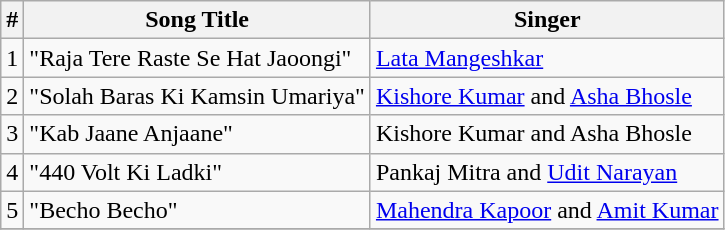<table class="wikitable">
<tr>
<th>#</th>
<th>Song Title</th>
<th>Singer</th>
</tr>
<tr>
<td>1</td>
<td>"Raja Tere Raste Se Hat Jaoongi"</td>
<td><a href='#'>Lata Mangeshkar</a></td>
</tr>
<tr>
<td>2</td>
<td>"Solah Baras Ki Kamsin Umariya"</td>
<td><a href='#'>Kishore Kumar</a> and <a href='#'>Asha Bhosle</a></td>
</tr>
<tr>
<td>3</td>
<td>"Kab Jaane Anjaane"</td>
<td>Kishore Kumar and Asha Bhosle</td>
</tr>
<tr>
<td>4</td>
<td>"440 Volt Ki Ladki"</td>
<td>Pankaj Mitra and <a href='#'>Udit Narayan</a></td>
</tr>
<tr>
<td>5</td>
<td>"Becho Becho"</td>
<td><a href='#'>Mahendra Kapoor</a> and <a href='#'>Amit Kumar</a></td>
</tr>
<tr>
</tr>
</table>
